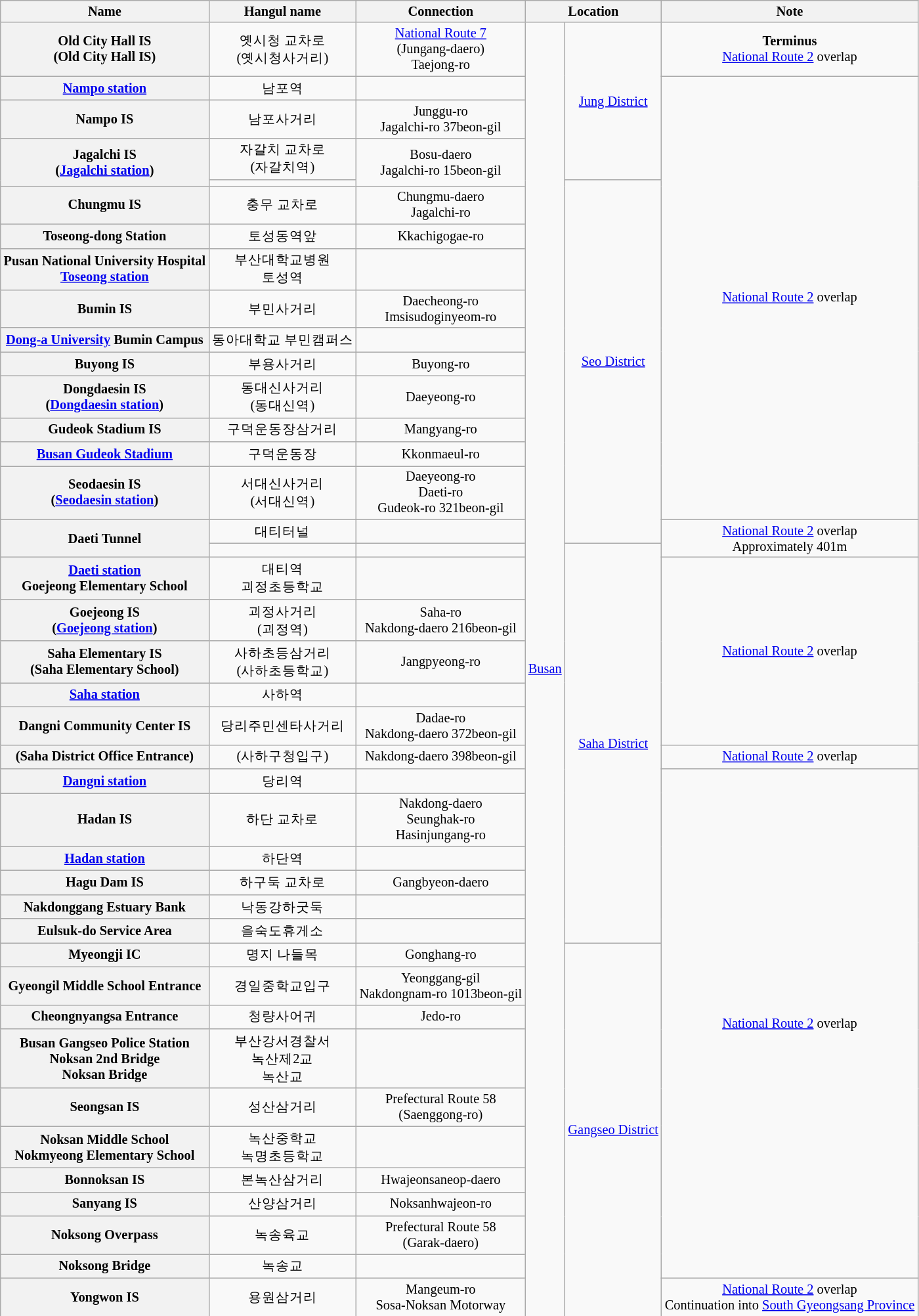<table class="wikitable" style="font-size: 85%; text-align: center;">
<tr>
<th>Name </th>
<th>Hangul name</th>
<th>Connection</th>
<th colspan="2">Location</th>
<th>Note</th>
</tr>
<tr>
<th>Old City Hall IS<br>(Old City Hall IS)</th>
<td>옛시청 교차로<br>(옛시청사거리)</td>
<td><a href='#'>National Route 7</a><br>(Jungang-daero)<br>Taejong-ro</td>
<td rowspan=40><a href='#'>Busan</a></td>
<td rowspan=4><a href='#'>Jung District</a></td>
<td><strong>Terminus</strong><br><a href='#'>National Route 2</a> overlap</td>
</tr>
<tr>
<th><a href='#'>Nampo station</a></th>
<td>남포역</td>
<td></td>
<td rowspan=14><a href='#'>National Route 2</a> overlap</td>
</tr>
<tr>
<th>Nampo IS</th>
<td>남포사거리</td>
<td>Junggu-ro<br>Jagalchi-ro 37beon-gil</td>
</tr>
<tr>
<th rowspan=2>Jagalchi IS<br>(<a href='#'>Jagalchi station</a>)</th>
<td>자갈치 교차로<br>(자갈치역)</td>
<td rowspan=2>Bosu-daero<br>Jagalchi-ro 15beon-gil</td>
</tr>
<tr>
<td></td>
<td rowspan=12><a href='#'>Seo District</a></td>
</tr>
<tr>
<th>Chungmu IS</th>
<td>충무 교차로</td>
<td>Chungmu-daero<br>Jagalchi-ro</td>
</tr>
<tr>
<th>Toseong-dong Station</th>
<td>토성동역앞</td>
<td>Kkachigogae-ro</td>
</tr>
<tr>
<th>Pusan National University Hospital<br><a href='#'>Toseong station</a></th>
<td>부산대학교병원<br>토성역</td>
<td></td>
</tr>
<tr>
<th>Bumin IS</th>
<td>부민사거리</td>
<td>Daecheong-ro<br>Imsisudoginyeom-ro</td>
</tr>
<tr>
<th><a href='#'>Dong-a University</a> Bumin Campus</th>
<td>동아대학교 부민캠퍼스</td>
<td></td>
</tr>
<tr>
<th>Buyong IS</th>
<td>부용사거리</td>
<td>Buyong-ro</td>
</tr>
<tr>
<th>Dongdaesin IS<br>(<a href='#'>Dongdaesin station</a>)</th>
<td>동대신사거리<br>(동대신역)</td>
<td>Daeyeong-ro</td>
</tr>
<tr>
<th>Gudeok Stadium IS</th>
<td>구덕운동장삼거리</td>
<td>Mangyang-ro</td>
</tr>
<tr>
<th><a href='#'>Busan Gudeok Stadium</a></th>
<td>구덕운동장</td>
<td>Kkonmaeul-ro</td>
</tr>
<tr>
<th>Seodaesin IS<br>(<a href='#'>Seodaesin station</a>)</th>
<td>서대신사거리<br>(서대신역)</td>
<td>Daeyeong-ro<br>Daeti-ro<br>Gudeok-ro 321beon-gil</td>
</tr>
<tr>
<th rowspan=2>Daeti Tunnel</th>
<td>대티터널</td>
<td></td>
<td rowspan=2><a href='#'>National Route 2</a> overlap<br>Approximately 401m</td>
</tr>
<tr>
<td></td>
<td></td>
<td rowspan=13><a href='#'>Saha District</a></td>
</tr>
<tr>
<th><a href='#'>Daeti station</a><br>Goejeong Elementary School</th>
<td>대티역<br>괴정초등학교</td>
<td></td>
<td rowspan=5><a href='#'>National Route 2</a> overlap</td>
</tr>
<tr>
<th>Goejeong IS<br>(<a href='#'>Goejeong station</a>)</th>
<td>괴정사거리<br>(괴정역)</td>
<td>Saha-ro<br>Nakdong-daero 216beon-gil</td>
</tr>
<tr>
<th>Saha Elementary IS<br>(Saha Elementary School)</th>
<td>사하초등삼거리<br>(사하초등학교)</td>
<td>Jangpyeong-ro</td>
</tr>
<tr>
<th><a href='#'>Saha station</a></th>
<td>사하역</td>
<td></td>
</tr>
<tr>
<th>Dangni Community Center IS</th>
<td>당리주민센타사거리</td>
<td>Dadae-ro<br>Nakdong-daero 372beon-gil</td>
</tr>
<tr>
<th>(Saha District Office Entrance)</th>
<td>(사하구청입구)</td>
<td>Nakdong-daero 398beon-gil</td>
<td><a href='#'>National Route 2</a> overlap</td>
</tr>
<tr>
<th><a href='#'>Dangni station</a></th>
<td>당리역</td>
<td></td>
<td rowspan=16><a href='#'>National Route 2</a> overlap</td>
</tr>
<tr>
<th>Hadan IS</th>
<td>하단 교차로</td>
<td>Nakdong-daero<br>Seunghak-ro<br>Hasinjungang-ro</td>
</tr>
<tr>
<th><a href='#'>Hadan station</a></th>
<td>하단역</td>
<td></td>
</tr>
<tr>
<th>Hagu Dam IS</th>
<td>하구둑 교차로</td>
<td>Gangbyeon-daero</td>
</tr>
<tr>
<th>Nakdonggang Estuary Bank</th>
<td>낙동강하굿둑</td>
<td></td>
</tr>
<tr>
<th>Eulsuk-do Service Area</th>
<td>을숙도휴게소</td>
<td></td>
</tr>
<tr>
<th>Myeongji IC</th>
<td>명지 나들목</td>
<td>Gonghang-ro</td>
<td rowspan=11><a href='#'>Gangseo District</a></td>
</tr>
<tr>
<th>Gyeongil Middle School Entrance</th>
<td>경일중학교입구</td>
<td>Yeonggang-gil<br>Nakdongnam-ro 1013beon-gil</td>
</tr>
<tr>
<th>Cheongnyangsa Entrance</th>
<td>청량사어귀</td>
<td>Jedo-ro</td>
</tr>
<tr>
<th>Busan Gangseo Police Station<br>Noksan 2nd Bridge<br>Noksan Bridge</th>
<td>부산강서경찰서<br>녹산제2교<br>녹산교</td>
<td></td>
</tr>
<tr>
<th>Seongsan IS</th>
<td>성산삼거리</td>
<td>Prefectural Route 58<br>(Saenggong-ro)</td>
</tr>
<tr>
<th>Noksan Middle School<br>Nokmyeong Elementary School</th>
<td>녹산중학교<br>녹명초등학교</td>
<td></td>
</tr>
<tr>
<th>Bonnoksan IS</th>
<td>본녹산삼거리</td>
<td>Hwajeonsaneop-daero</td>
</tr>
<tr>
<th>Sanyang IS</th>
<td>산양삼거리</td>
<td>Noksanhwajeon-ro</td>
</tr>
<tr>
<th>Noksong Overpass</th>
<td>녹송육교</td>
<td>Prefectural Route 58<br>(Garak-daero)</td>
</tr>
<tr>
<th>Noksong Bridge</th>
<td>녹송교</td>
<td></td>
</tr>
<tr>
<th>Yongwon IS</th>
<td>용원삼거리</td>
<td>Mangeum-ro<br>Sosa-Noksan Motorway</td>
<td><a href='#'>National Route 2</a> overlap<br>Continuation into <a href='#'>South Gyeongsang Province</a></td>
</tr>
<tr>
</tr>
</table>
